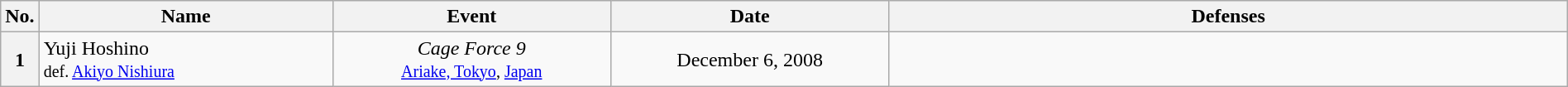<table class="wikitable" width=100%>
<tr>
<th width=1%>No.</th>
<th width=19%>Name</th>
<th width=18%>Event</th>
<th width=18%>Date</th>
<th width=44%>Defenses</th>
</tr>
<tr>
<th>1</th>
<td align=left> Yuji Hoshino<br><small>def. <a href='#'>Akiyo Nishiura</a></small></td>
<td align=center><em>Cage Force 9</em><br><small><a href='#'>Ariake, Tokyo</a>, <a href='#'>Japan</a></small></td>
<td align=center>December 6, 2008</td>
<td></td>
</tr>
</table>
